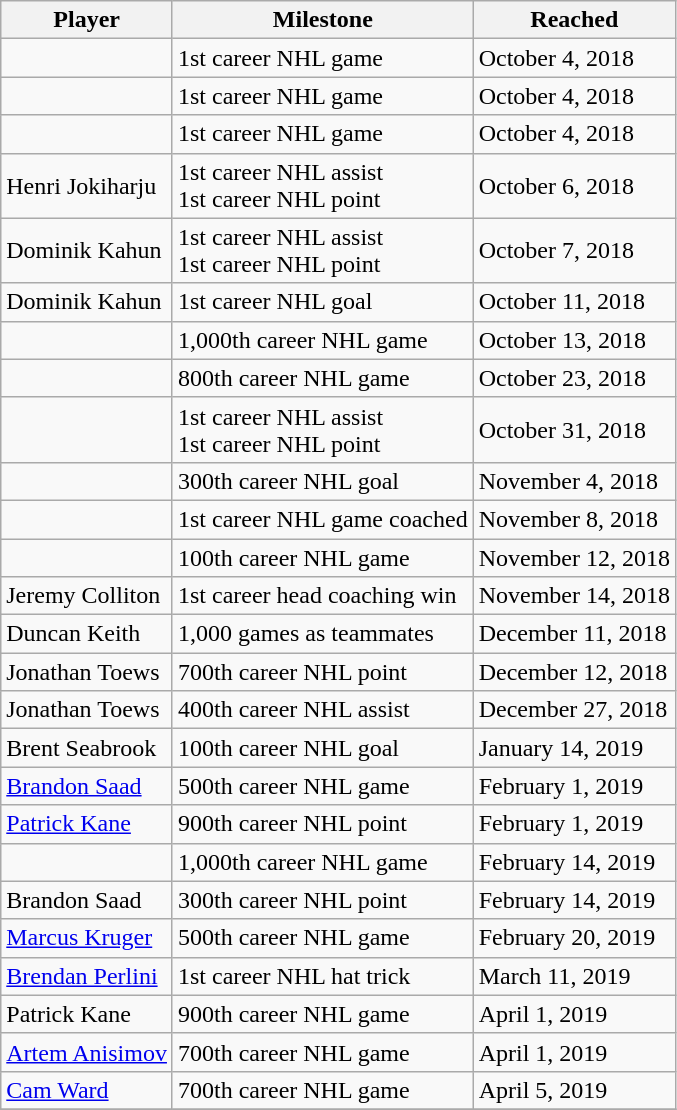<table class="wikitable sortable">
<tr>
<th>Player</th>
<th>Milestone</th>
<th data-sort-type="date">Reached</th>
</tr>
<tr>
<td></td>
<td>1st career NHL game</td>
<td>October 4, 2018</td>
</tr>
<tr>
<td></td>
<td>1st career NHL game</td>
<td>October 4, 2018</td>
</tr>
<tr>
<td></td>
<td>1st career NHL game</td>
<td>October 4, 2018</td>
</tr>
<tr>
<td>Henri Jokiharju</td>
<td>1st career NHL assist<br>1st career NHL point</td>
<td>October 6, 2018</td>
</tr>
<tr>
<td>Dominik Kahun</td>
<td>1st career NHL assist<br>1st career NHL point</td>
<td>October 7, 2018</td>
</tr>
<tr>
<td>Dominik Kahun</td>
<td>1st career NHL goal</td>
<td>October 11, 2018</td>
</tr>
<tr>
<td></td>
<td>1,000th career NHL game</td>
<td>October 13, 2018</td>
</tr>
<tr>
<td></td>
<td>800th career NHL game</td>
<td>October 23, 2018</td>
</tr>
<tr>
<td></td>
<td>1st career NHL assist<br>1st career NHL point</td>
<td>October 31, 2018</td>
</tr>
<tr>
<td></td>
<td>300th career NHL goal</td>
<td>November 4, 2018</td>
</tr>
<tr>
<td></td>
<td>1st career NHL game coached</td>
<td>November 8, 2018</td>
</tr>
<tr>
<td></td>
<td>100th career NHL game</td>
<td>November 12, 2018</td>
</tr>
<tr>
<td>Jeremy Colliton</td>
<td>1st career head coaching win</td>
<td>November 14, 2018</td>
</tr>
<tr>
<td>Duncan Keith<br></td>
<td>1,000 games as teammates</td>
<td>December 11, 2018</td>
</tr>
<tr>
<td>Jonathan Toews</td>
<td>700th career NHL point</td>
<td>December 12, 2018</td>
</tr>
<tr>
<td>Jonathan Toews</td>
<td>400th career NHL assist</td>
<td>December 27, 2018</td>
</tr>
<tr>
<td>Brent Seabrook</td>
<td>100th career NHL goal</td>
<td>January 14, 2019</td>
</tr>
<tr>
<td><a href='#'>Brandon Saad</a></td>
<td>500th career NHL game</td>
<td>February 1, 2019</td>
</tr>
<tr>
<td><a href='#'>Patrick Kane</a></td>
<td>900th career NHL point</td>
<td>February 1, 2019</td>
</tr>
<tr>
<td></td>
<td>1,000th career NHL game</td>
<td>February 14, 2019</td>
</tr>
<tr>
<td>Brandon Saad</td>
<td>300th career NHL point</td>
<td>February 14, 2019</td>
</tr>
<tr>
<td><a href='#'>Marcus Kruger</a></td>
<td>500th career NHL game</td>
<td>February 20, 2019</td>
</tr>
<tr>
<td><a href='#'>Brendan Perlini</a></td>
<td>1st career NHL hat trick</td>
<td>March 11, 2019</td>
</tr>
<tr>
<td>Patrick Kane</td>
<td>900th career NHL game</td>
<td>April 1, 2019</td>
</tr>
<tr>
<td><a href='#'>Artem Anisimov</a></td>
<td>700th career NHL game</td>
<td>April 1, 2019</td>
</tr>
<tr>
<td><a href='#'>Cam Ward</a></td>
<td>700th career NHL game</td>
<td>April 5, 2019</td>
</tr>
<tr>
</tr>
</table>
